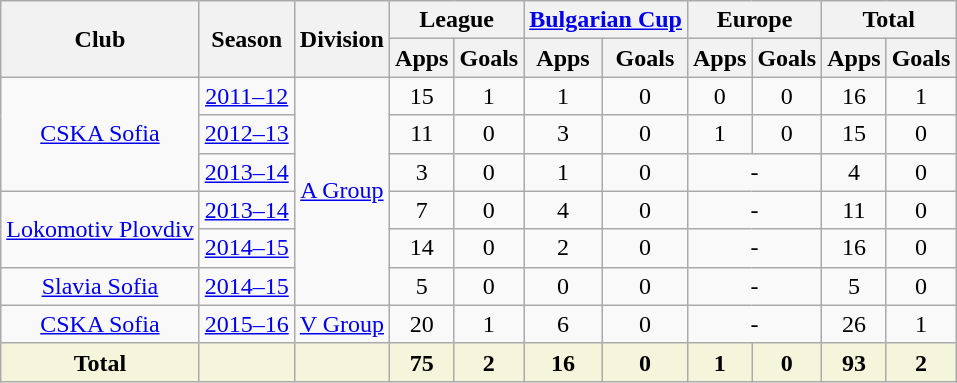<table class="wikitable" style="text-align: center;">
<tr>
<th rowspan="2">Club</th>
<th rowspan="2">Season</th>
<th rowspan="2">Division</th>
<th colspan="2">League</th>
<th colspan="2"><a href='#'>Bulgarian Cup</a></th>
<th colspan="2">Europe</th>
<th colspan="2">Total</th>
</tr>
<tr>
<th>Apps</th>
<th>Goals</th>
<th>Apps</th>
<th>Goals</th>
<th>Apps</th>
<th>Goals</th>
<th>Apps</th>
<th>Goals</th>
</tr>
<tr>
<td rowspan="3"><a href='#'>CSKA Sofia</a></td>
<td><a href='#'>2011–12</a></td>
<td rowspan="6"><a href='#'>A Group</a></td>
<td>15</td>
<td>1</td>
<td>1</td>
<td>0</td>
<td>0</td>
<td>0</td>
<td>16</td>
<td>1</td>
</tr>
<tr>
<td><a href='#'>2012–13</a></td>
<td>11</td>
<td>0</td>
<td>3</td>
<td>0</td>
<td>1</td>
<td>0</td>
<td>15</td>
<td>0</td>
</tr>
<tr>
<td><a href='#'>2013–14</a></td>
<td>3</td>
<td>0</td>
<td>1</td>
<td>0</td>
<td colspan="2">-</td>
<td>4</td>
<td>0</td>
</tr>
<tr>
<td rowspan="2"><a href='#'>Lokomotiv Plovdiv</a></td>
<td><a href='#'>2013–14</a></td>
<td>7</td>
<td>0</td>
<td>4</td>
<td>0</td>
<td colspan="2">-</td>
<td>11</td>
<td>0</td>
</tr>
<tr>
<td><a href='#'>2014–15</a></td>
<td>14</td>
<td>0</td>
<td>2</td>
<td>0</td>
<td colspan="2">-</td>
<td>16</td>
<td>0</td>
</tr>
<tr>
<td><a href='#'>Slavia Sofia</a></td>
<td><a href='#'>2014–15</a></td>
<td>5</td>
<td>0</td>
<td>0</td>
<td>0</td>
<td colspan="2">-</td>
<td>5</td>
<td>0</td>
</tr>
<tr>
<td><a href='#'>CSKA Sofia</a></td>
<td><a href='#'>2015–16</a></td>
<td><a href='#'>V Group</a></td>
<td>20</td>
<td>1</td>
<td>6</td>
<td>0</td>
<td colspan="2">-</td>
<td>26</td>
<td>1</td>
</tr>
<tr>
<th style="text-align:center; background:beige;">Total</th>
<th style="text-align:center; background:beige;"></th>
<th style="text-align:center; background:beige;"></th>
<th style="text-align:center; background:beige;">75</th>
<th style="text-align:center; background:beige;">2</th>
<th style="text-align:center; background:beige;">16</th>
<th style="text-align:center; background:beige;">0</th>
<th style="text-align:center; background:beige;">1</th>
<th style="text-align:center; background:beige;">0</th>
<th style="text-align:center; background:beige;">93</th>
<th style="text-align:center; background:beige;">2</th>
</tr>
</table>
